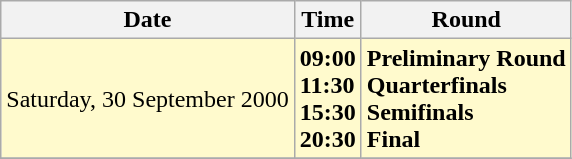<table class="wikitable">
<tr>
<th>Date</th>
<th>Time</th>
<th>Round</th>
</tr>
<tr>
<td style=background:lemonchiffon>Saturday, 30 September 2000</td>
<td style=background:lemonchiffon><strong>09:00<br>11:30<br>15:30<br>20:30</strong></td>
<td style=background:lemonchiffon><strong>Preliminary Round<br>Quarterfinals<br>Semifinals<br>Final</strong></td>
</tr>
<tr>
</tr>
</table>
